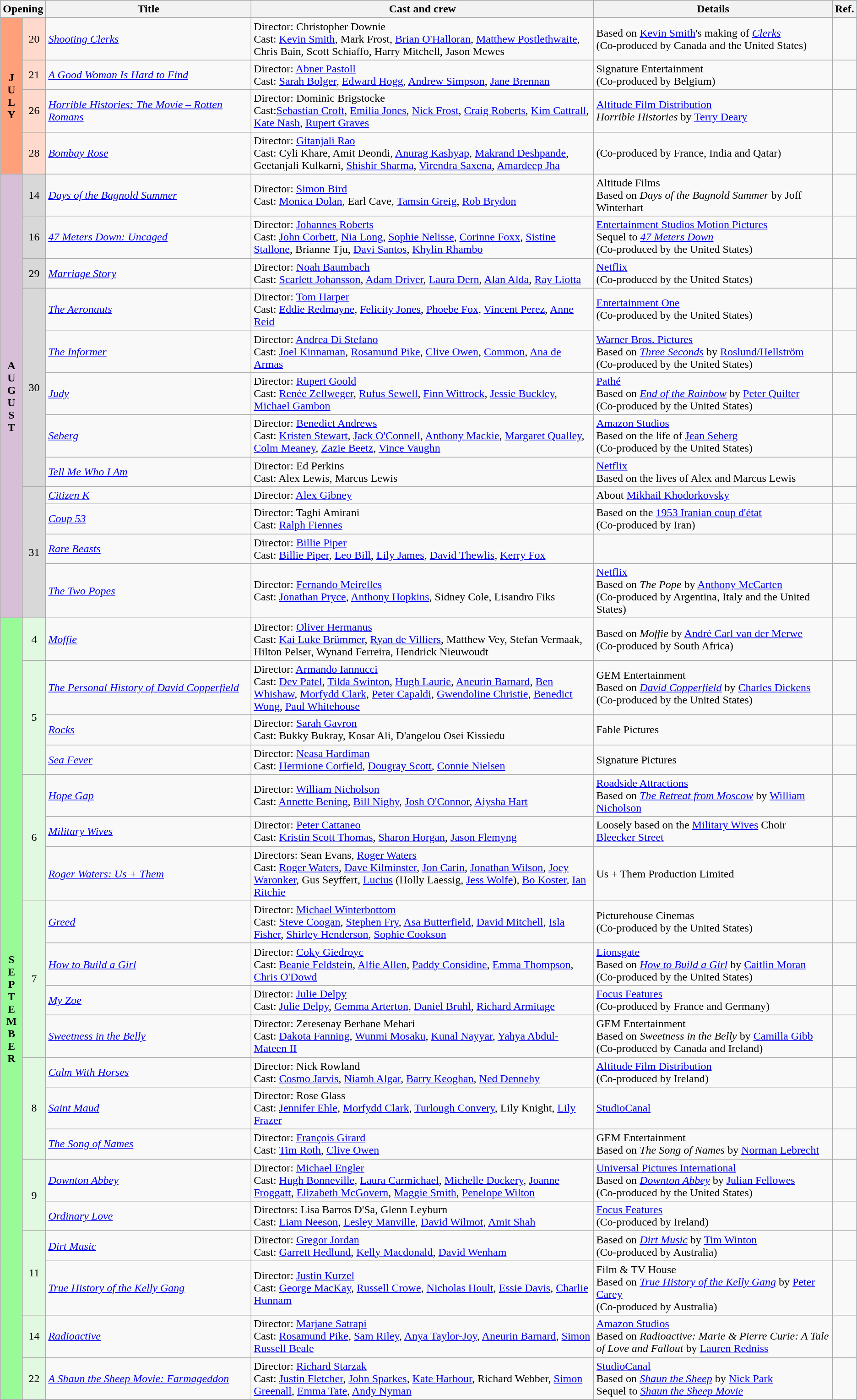<table class="wikitable">
<tr style="background:#b0e0e6; text-align:center;">
<th colspan="2">Opening</th>
<th style="width:24%;">Title</th>
<th style="width:40%;">Cast and crew</th>
<th>Details</th>
<th style="width:2%;">Ref.</th>
</tr>
<tr>
<th rowspan="4" style="text-align:center; background:#ffa07a; textcolor:#000;">J<br>U<br>L<br>Y</th>
<td style="text-align:center; background:#ffdacc;">20</td>
<td><em><a href='#'>Shooting Clerks</a></em></td>
<td>Director: Christopher Downie <br> Cast: <a href='#'>Kevin Smith</a>, Mark Frost, <a href='#'>Brian O'Halloran</a>, <a href='#'>Matthew Postlethwaite</a>, Chris Bain, Scott Schiaffo, Harry Mitchell, Jason Mewes</td>
<td>Based on <a href='#'>Kevin Smith</a>'s making of <em><a href='#'>Clerks</a></em> <br> (Co-produced by Canada and the United States)</td>
<td></td>
</tr>
<tr>
<td style="text-align:center; background:#ffdacc;">21</td>
<td><em><a href='#'>A Good Woman Is Hard to Find</a></em></td>
<td>Director: <a href='#'>Abner Pastoll</a> <br> Cast: <a href='#'>Sarah Bolger</a>, <a href='#'>Edward Hogg</a>, <a href='#'>Andrew Simpson</a>, <a href='#'>Jane Brennan</a></td>
<td>Signature Entertainment <br> (Co-produced by Belgium)</td>
<td style="text-align:center"></td>
</tr>
<tr>
<td style="text-align:center; background:#ffdacc;">26</td>
<td><em><a href='#'>Horrible Histories: The Movie – Rotten Romans</a></em></td>
<td>Director: Dominic Brigstocke <br> Cast:<a href='#'>Sebastian Croft</a>, <a href='#'>Emilia Jones</a>, <a href='#'>Nick Frost</a>, <a href='#'>Craig Roberts</a>, <a href='#'>Kim Cattrall</a>, <a href='#'>Kate Nash</a>, <a href='#'>Rupert Graves</a></td>
<td><a href='#'>Altitude Film Distribution</a> <br> <em>Horrible Histories</em> by <a href='#'>Terry Deary</a></td>
<td style="text-align:center"></td>
</tr>
<tr>
<td style="text-align:center; background:#ffdacc;">28</td>
<td><em><a href='#'>Bombay Rose</a></em></td>
<td>Director: <a href='#'>Gitanjali Rao</a> <br> Cast: Cyli Khare, Amit Deondi, <a href='#'>Anurag Kashyap</a>, <a href='#'>Makrand Deshpande</a>, Geetanjali Kulkarni, <a href='#'>Shishir Sharma</a>, <a href='#'>Virendra Saxena</a>, <a href='#'>Amardeep Jha</a></td>
<td>(Co-produced by France, India and Qatar)</td>
<td style="text-align:center"></td>
</tr>
<tr>
<th rowspan="12" style="text-align:center; background:thistle; textcolor:#000;">A<br>U<br>G<br>U<br>S<br>T</th>
<td style="text-align:center; background:#d8d8d8;">14</td>
<td><em><a href='#'>Days of the Bagnold Summer</a></em></td>
<td>Director: <a href='#'>Simon Bird</a> <br> Cast: <a href='#'>Monica Dolan</a>, Earl Cave, <a href='#'>Tamsin Greig</a>, <a href='#'>Rob Brydon</a></td>
<td>Altitude Films <br> Based on <em>Days of the Bagnold Summer</em> by Joff Winterhart</td>
<td style="text-align:center"></td>
</tr>
<tr>
<td style="text-align:center; background:#d8d8d8;">16</td>
<td><em><a href='#'>47 Meters Down: Uncaged</a></em></td>
<td>Director: <a href='#'>Johannes Roberts</a> <br> Cast: <a href='#'>John Corbett</a>, <a href='#'>Nia Long</a>, <a href='#'>Sophie Nelisse</a>, <a href='#'>Corinne Foxx</a>, <a href='#'>Sistine Stallone</a>, Brianne Tju, <a href='#'>Davi Santos</a>, <a href='#'>Khylin Rhambo</a></td>
<td><a href='#'>Entertainment Studios Motion Pictures</a> <br> Sequel to <em><a href='#'>47 Meters Down</a></em> <br> (Co-produced by the United States)</td>
<td style="text-align:center"></td>
</tr>
<tr>
<td style="text-align:center; background:#d8d8d8;">29</td>
<td><em><a href='#'>Marriage Story</a></em></td>
<td>Director: <a href='#'>Noah Baumbach</a> <br> Cast: <a href='#'>Scarlett Johansson</a>, <a href='#'>Adam Driver</a>, <a href='#'>Laura Dern</a>, <a href='#'>Alan Alda</a>, <a href='#'>Ray Liotta</a></td>
<td><a href='#'>Netflix</a> <br> (Co-produced by the United States)</td>
<td style="text-align:center"></td>
</tr>
<tr>
<td rowspan="5" style="text-align:center; background:#d8d8d8;">30</td>
<td><em><a href='#'>The Aeronauts</a></em></td>
<td>Director: <a href='#'>Tom Harper</a> <br> Cast: <a href='#'>Eddie Redmayne</a>, <a href='#'>Felicity Jones</a>, <a href='#'>Phoebe Fox</a>, <a href='#'>Vincent Perez</a>, <a href='#'>Anne Reid</a></td>
<td><a href='#'>Entertainment One</a> <br> (Co-produced by the United States)</td>
<td style="text-align:center"></td>
</tr>
<tr>
<td><em><a href='#'>The Informer</a></em></td>
<td>Director: <a href='#'>Andrea Di Stefano</a> <br> Cast: <a href='#'>Joel Kinnaman</a>, <a href='#'>Rosamund Pike</a>, <a href='#'>Clive Owen</a>, <a href='#'>Common</a>, <a href='#'>Ana de Armas</a></td>
<td><a href='#'>Warner Bros. Pictures</a> <br> Based on <em><a href='#'>Three Seconds</a></em> by <a href='#'>Roslund/Hellström</a> <br> (Co-produced by the United States)</td>
<td style="text-align:center"></td>
</tr>
<tr>
<td><em><a href='#'>Judy</a></em></td>
<td>Director: <a href='#'>Rupert Goold</a> <br> Cast: <a href='#'>Renée Zellweger</a>, <a href='#'>Rufus Sewell</a>, <a href='#'>Finn Wittrock</a>, <a href='#'>Jessie Buckley</a>, <a href='#'>Michael Gambon</a></td>
<td><a href='#'>Pathé</a> <br> Based on <em><a href='#'>End of the Rainbow</a></em> by <a href='#'>Peter Quilter</a> <br> (Co-produced by the United States)</td>
<td style="text-align:center"></td>
</tr>
<tr>
<td><em><a href='#'>Seberg</a></em></td>
<td>Director: <a href='#'>Benedict Andrews</a> <br> Cast: <a href='#'>Kristen Stewart</a>, <a href='#'>Jack O'Connell</a>, <a href='#'>Anthony Mackie</a>, <a href='#'>Margaret Qualley</a>, <a href='#'>Colm Meaney</a>, <a href='#'>Zazie Beetz</a>, <a href='#'>Vince Vaughn</a></td>
<td><a href='#'>Amazon Studios</a> <br> Based on the life of <a href='#'>Jean Seberg</a> <br> (Co-produced by the United States)</td>
<td style="text-align:center"></td>
</tr>
<tr>
<td><em><a href='#'>Tell Me Who I Am</a></em></td>
<td>Director: Ed Perkins <br> Cast: Alex Lewis, Marcus Lewis</td>
<td><a href='#'>Netflix</a> <br> Based on the lives of Alex and Marcus Lewis</td>
<td style="text-align:center"></td>
</tr>
<tr>
<td rowspan="4" style="text-align:center; background:#d8d8d8;">31</td>
<td><em><a href='#'>Citizen K</a></em></td>
<td>Director: <a href='#'>Alex Gibney</a></td>
<td>About <a href='#'>Mikhail Khodorkovsky</a></td>
<td style="text-align:center"></td>
</tr>
<tr>
<td><em><a href='#'>Coup 53</a></em></td>
<td>Director: Taghi Amirani <br> Cast: <a href='#'>Ralph Fiennes</a></td>
<td>Based on the <a href='#'>1953 Iranian coup d'état</a> <br> (Co-produced by Iran)</td>
<td style="text-align:center"></td>
</tr>
<tr>
<td><em><a href='#'>Rare Beasts</a></em></td>
<td>Director: <a href='#'>Billie Piper</a> <br> Cast: <a href='#'>Billie Piper</a>, <a href='#'>Leo Bill</a>, <a href='#'>Lily James</a>, <a href='#'>David Thewlis</a>, <a href='#'>Kerry Fox</a></td>
<td></td>
<td style="text-align:center"></td>
</tr>
<tr>
<td><em><a href='#'>The Two Popes</a></em></td>
<td>Director: <a href='#'>Fernando Meirelles</a> <br> Cast: <a href='#'>Jonathan Pryce</a>, <a href='#'>Anthony Hopkins</a>, Sidney Cole, Lisandro Fiks</td>
<td><a href='#'>Netflix</a> <br> Based on <em>The Pope</em> by <a href='#'>Anthony McCarten</a> <br> (Co-produced by Argentina, Italy and the United States)</td>
<td style="text-align:center"></td>
</tr>
<tr>
<th rowspan="20" style="text-align:center; background:#98fb98; textcolor:#000;">S<br>E<br>P<br>T<br>E<br>M<br>B<br>E<br>R</th>
<td style="text-align:center; background:#e0f9e0;">4</td>
<td><em><a href='#'>Moffie</a></em></td>
<td>Director: <a href='#'>Oliver Hermanus</a> <br> Cast: <a href='#'>Kai Luke Brümmer</a>, <a href='#'>Ryan de Villiers</a>, Matthew Vey, Stefan Vermaak, Hilton Pelser, Wynand Ferreira, Hendrick Nieuwoudt</td>
<td>Based on <em>Moffie</em> by <a href='#'>André Carl van der Merwe</a> <br> (Co-produced by South Africa)</td>
<td></td>
</tr>
<tr>
<td rowspan="3" style="text-align:center; background:#e0f9e0;">5</td>
<td><em><a href='#'>The Personal History of David Copperfield</a></em></td>
<td>Director: <a href='#'>Armando Iannucci</a> <br> Cast: <a href='#'>Dev Patel</a>, <a href='#'>Tilda Swinton</a>, <a href='#'>Hugh Laurie</a>, <a href='#'>Aneurin Barnard</a>, <a href='#'>Ben Whishaw</a>, <a href='#'>Morfydd Clark</a>, <a href='#'>Peter Capaldi</a>, <a href='#'>Gwendoline Christie</a>, <a href='#'>Benedict Wong</a>, <a href='#'>Paul Whitehouse</a></td>
<td>GEM Entertainment <br> Based on <em><a href='#'>David Copperfield</a></em> by <a href='#'>Charles Dickens</a> <br>(Co-produced by the United States)</td>
<td style="text-align:center"></td>
</tr>
<tr>
<td><em><a href='#'>Rocks</a></em></td>
<td>Director: <a href='#'>Sarah Gavron</a> <br> Cast: Bukky Bukray, Kosar Ali, D'angelou Osei Kissiedu</td>
<td>Fable Pictures</td>
<td style="text-align:center"></td>
</tr>
<tr>
<td><em><a href='#'>Sea Fever</a></em></td>
<td>Director: <a href='#'>Neasa Hardiman</a> <br> Cast: <a href='#'>Hermione Corfield</a>, <a href='#'>Dougray Scott</a>, <a href='#'>Connie Nielsen</a></td>
<td>Signature Pictures</td>
<td style="text-align:center"></td>
</tr>
<tr>
<td rowspan="3" style="text-align:center; background:#e0f9e0;">6</td>
<td><em><a href='#'>Hope Gap</a></em></td>
<td>Director: <a href='#'>William Nicholson</a> <br> Cast: <a href='#'>Annette Bening</a>, <a href='#'>Bill Nighy</a>, <a href='#'>Josh O'Connor</a>, <a href='#'>Aiysha Hart</a></td>
<td><a href='#'>Roadside Attractions</a> <br> Based on <em><a href='#'>The Retreat from Moscow</a></em> by <a href='#'>William Nicholson</a></td>
<td style="text-align:center"></td>
</tr>
<tr>
<td><em><a href='#'>Military Wives</a></em></td>
<td>Director: <a href='#'>Peter Cattaneo</a> <br> Cast: <a href='#'>Kristin Scott Thomas</a>, <a href='#'>Sharon Horgan</a>, <a href='#'>Jason Flemyng</a></td>
<td>Loosely based on the <a href='#'>Military Wives</a> Choir <br> <a href='#'>Bleecker Street</a></td>
<td style="text-align:center"></td>
</tr>
<tr>
<td><em><a href='#'>Roger Waters: Us + Them</a></em></td>
<td>Directors: Sean Evans, <a href='#'>Roger Waters</a> <br> Cast: <a href='#'>Roger Waters</a>, <a href='#'>Dave Kilminster</a>, <a href='#'>Jon Carin</a>, <a href='#'>Jonathan Wilson</a>, <a href='#'>Joey Waronker</a>, Gus Seyffert, <a href='#'>Lucius</a> (Holly Laessig, <a href='#'>Jess Wolfe</a>), <a href='#'>Bo Koster</a>, <a href='#'>Ian Ritchie</a></td>
<td>Us + Them Production Limited</td>
<td style="text-align:center"></td>
</tr>
<tr>
<td rowspan="4" style="text-align:center; background:#e0f9e0;">7</td>
<td><em><a href='#'>Greed</a></em></td>
<td>Director: <a href='#'>Michael Winterbottom</a> <br> Cast: <a href='#'>Steve Coogan</a>, <a href='#'>Stephen Fry</a>, <a href='#'>Asa Butterfield</a>, <a href='#'>David Mitchell</a>, <a href='#'>Isla Fisher</a>, <a href='#'>Shirley Henderson</a>, <a href='#'>Sophie Cookson</a></td>
<td>Picturehouse Cinemas <br> (Co-produced by the United States)</td>
<td style="text-align:center"></td>
</tr>
<tr>
<td><em><a href='#'>How to Build a Girl</a></em></td>
<td>Director: <a href='#'>Coky Giedroyc</a> <br> Cast: <a href='#'>Beanie Feldstein</a>, <a href='#'>Alfie Allen</a>, <a href='#'>Paddy Considine</a>, <a href='#'>Emma Thompson</a>, <a href='#'>Chris O'Dowd</a></td>
<td><a href='#'>Lionsgate</a> <br> Based on <em><a href='#'>How to Build a Girl</a></em> by <a href='#'>Caitlin Moran</a> <br> (Co-produced by the United States)</td>
<td style="text-align:center"></td>
</tr>
<tr>
<td><em><a href='#'>My Zoe</a></em></td>
<td>Director: <a href='#'>Julie Delpy</a> <br> Cast: <a href='#'>Julie Delpy</a>, <a href='#'>Gemma Arterton</a>, <a href='#'>Daniel Bruhl</a>, <a href='#'>Richard Armitage</a></td>
<td><a href='#'>Focus Features</a> <br> (Co-produced by France and Germany)</td>
<td style="text-align:center"></td>
</tr>
<tr>
<td><em><a href='#'>Sweetness in the Belly</a></em></td>
<td>Director: Zeresenay Berhane Mehari <br> Cast: <a href='#'>Dakota Fanning</a>, <a href='#'>Wunmi Mosaku</a>, <a href='#'>Kunal Nayyar</a>, <a href='#'>Yahya Abdul-Mateen II</a></td>
<td>GEM Entertainment <br> Based on <em>Sweetness in the Belly</em> by <a href='#'>Camilla Gibb</a> <br> (Co-produced by Canada and Ireland)</td>
<td style="text-align:center"></td>
</tr>
<tr>
<td rowspan="3" style="text-align:center; background:#e0f9e0;">8</td>
<td><em><a href='#'>Calm With Horses</a></em></td>
<td>Director: Nick Rowland <br> Cast: <a href='#'>Cosmo Jarvis</a>, <a href='#'>Niamh Algar</a>, <a href='#'>Barry Keoghan</a>, <a href='#'>Ned Dennehy</a></td>
<td><a href='#'>Altitude Film Distribution</a> <br> (Co-produced by Ireland)</td>
<td style="text-align:center"></td>
</tr>
<tr>
<td><em><a href='#'>Saint Maud</a></em></td>
<td>Director: Rose Glass <br> Cast: <a href='#'>Jennifer Ehle</a>, <a href='#'>Morfydd Clark</a>, <a href='#'>Turlough Convery</a>, Lily Knight, <a href='#'>Lily Frazer</a></td>
<td><a href='#'>StudioCanal</a></td>
<td style="text-align:center"></td>
</tr>
<tr>
<td><em><a href='#'>The Song of Names</a></em></td>
<td>Director: <a href='#'>François Girard</a> <br> Cast: <a href='#'>Tim Roth</a>, <a href='#'>Clive Owen</a></td>
<td>GEM Entertainment <br> Based on <em>The Song of Names</em> by <a href='#'>Norman Lebrecht</a></td>
<td style="text-align:center"></td>
</tr>
<tr>
<td rowspan="2" style="text-align:center; background:#e0f9e0;">9</td>
<td><em><a href='#'>Downton Abbey</a></em></td>
<td>Director: <a href='#'>Michael Engler</a> <br> Cast: <a href='#'>Hugh Bonneville</a>, <a href='#'>Laura Carmichael</a>, <a href='#'>Michelle Dockery</a>, <a href='#'>Joanne Froggatt</a>, <a href='#'>Elizabeth McGovern</a>, <a href='#'>Maggie Smith</a>, <a href='#'>Penelope Wilton</a></td>
<td><a href='#'>Universal Pictures International</a> <br> Based on <em><a href='#'>Downton Abbey</a></em> by <a href='#'>Julian Fellowes</a><br> (Co-produced by the United States)</td>
<td style="text-align:center"></td>
</tr>
<tr>
<td><em><a href='#'>Ordinary Love</a></em></td>
<td>Directors: Lisa Barros D'Sa, Glenn Leyburn <br> Cast: <a href='#'>Liam Neeson</a>, <a href='#'>Lesley Manville</a>, <a href='#'>David Wilmot</a>, <a href='#'>Amit Shah</a></td>
<td><a href='#'>Focus Features</a> <br> (Co-produced by Ireland)</td>
<td style="text-align:center"></td>
</tr>
<tr>
<td rowspan="2" style="text-align:center; background:#e0f9e0;">11</td>
<td><em><a href='#'>Dirt Music</a></em></td>
<td>Director: <a href='#'>Gregor Jordan</a> <br> Cast: <a href='#'>Garrett Hedlund</a>, <a href='#'>Kelly Macdonald</a>, <a href='#'>David Wenham</a></td>
<td>Based on <em><a href='#'>Dirt Music</a></em> by <a href='#'>Tim Winton</a> <br> (Co-produced by Australia)</td>
<td style="text-align:center"></td>
</tr>
<tr>
<td><em><a href='#'>True History of the Kelly Gang</a></em></td>
<td>Director: <a href='#'>Justin Kurzel</a> <br> Cast: <a href='#'>George MacKay</a>, <a href='#'>Russell Crowe</a>, <a href='#'>Nicholas Hoult</a>, <a href='#'>Essie Davis</a>, <a href='#'>Charlie Hunnam</a></td>
<td>Film & TV House <br> Based on <em><a href='#'>True History of the Kelly Gang</a></em> by <a href='#'>Peter Carey</a> <br> (Co-produced by Australia)</td>
<td style="text-align:center"></td>
</tr>
<tr>
<td style="text-align:center; background:#e0f9e0;">14</td>
<td><em><a href='#'>Radioactive</a></em></td>
<td>Director: <a href='#'>Marjane Satrapi</a> <br> Cast: <a href='#'>Rosamund Pike</a>, <a href='#'>Sam Riley</a>, <a href='#'>Anya Taylor-Joy</a>, <a href='#'>Aneurin Barnard</a>, <a href='#'>Simon Russell Beale</a></td>
<td><a href='#'>Amazon Studios</a> <br> Based on <em>Radioactive: Marie & Pierre Curie: A Tale of Love and Fallout</em> by <a href='#'>Lauren Redniss</a></td>
<td style="text-align:center"></td>
</tr>
<tr>
<td style="text-align:center; background:#e0f9e0;">22</td>
<td><em><a href='#'>A Shaun the Sheep Movie: Farmageddon</a></em></td>
<td>Director: <a href='#'>Richard Starzak</a> <br> Cast: <a href='#'>Justin Fletcher</a>, <a href='#'>John Sparkes</a>, <a href='#'>Kate Harbour</a>, Richard Webber, <a href='#'>Simon Greenall</a>, <a href='#'>Emma Tate</a>, <a href='#'>Andy Nyman</a></td>
<td><a href='#'>StudioCanal</a> <br> Based on <em><a href='#'>Shaun the Sheep</a></em> by <a href='#'>Nick Park</a> <br> Sequel to <em><a href='#'>Shaun the Sheep Movie</a></em></td>
<td style="text-align:center"></td>
</tr>
<tr>
</tr>
</table>
